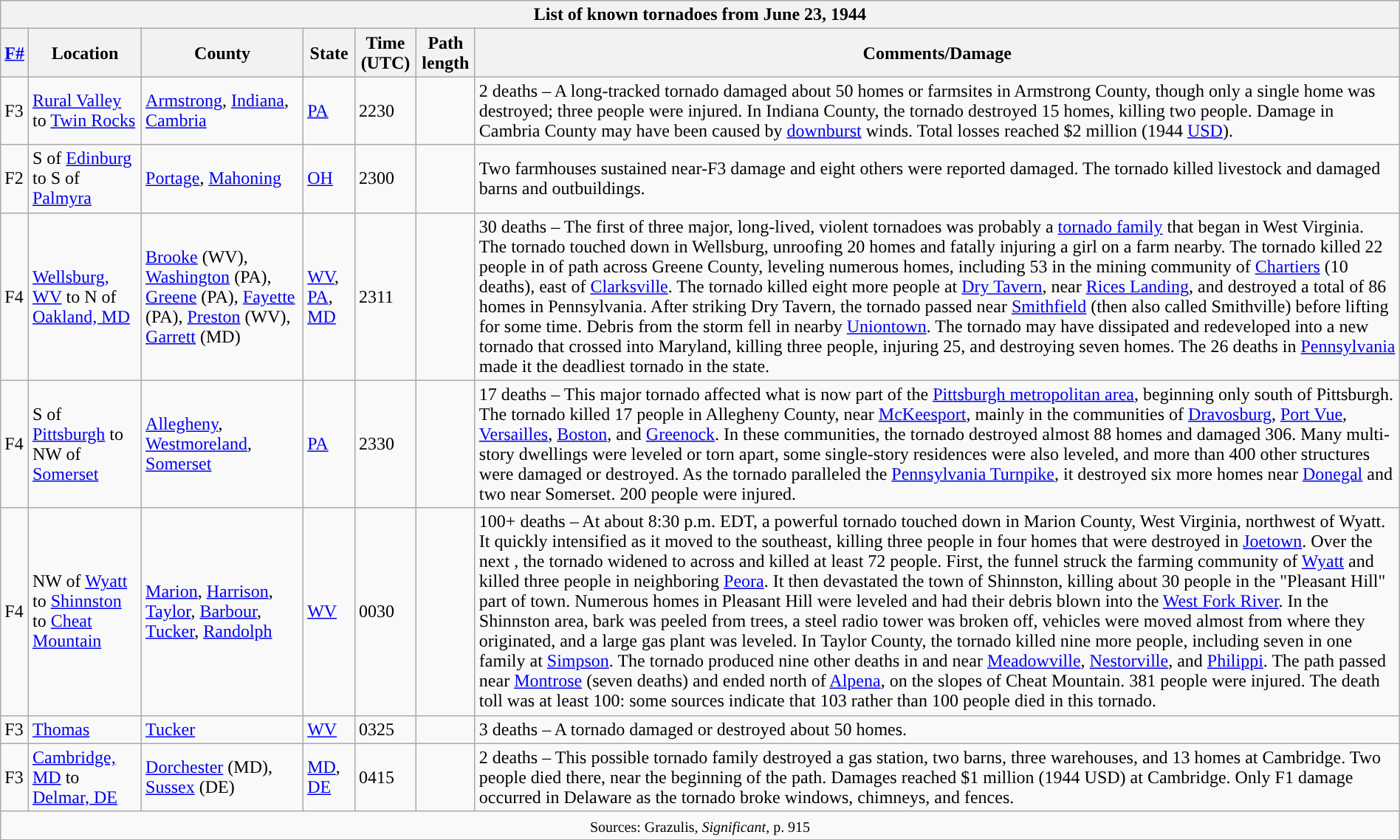<table class="wikitable collapsible" style="width:100%;">
<tr>
<th colspan="8">List of known tornadoes from June 23, 1944</th>
</tr>
<tr>
<th><a href='#'>F#</a></th>
<th>Location</th>
<th>County</th>
<th>State</th>
<th>Time (UTC)</th>
<th>Path length</th>
<th>Comments/Damage</th>
</tr>
<tr>
<td>F3</td>
<td><a href='#'>Rural Valley</a> to <a href='#'>Twin Rocks</a></td>
<td><a href='#'>Armstrong</a>, <a href='#'>Indiana</a>, <a href='#'>Cambria</a></td>
<td><a href='#'>PA</a></td>
<td>2230</td>
<td></td>
<td>2 deaths – A long-tracked tornado damaged about 50 homes or farmsites in Armstrong County, though only a single home was destroyed; three people were injured. In Indiana County, the tornado destroyed 15 homes, killing two people.  Damage in Cambria County may have been caused by <a href='#'>downburst</a> winds. Total losses reached $2 million (1944 <a href='#'>USD</a>).</td>
</tr>
<tr>
<td>F2</td>
<td>S of <a href='#'>Edinburg</a> to S of <a href='#'>Palmyra</a></td>
<td><a href='#'>Portage</a>, <a href='#'>Mahoning</a></td>
<td><a href='#'>OH</a></td>
<td>2300</td>
<td></td>
<td>Two farmhouses sustained near-F3 damage and eight others were reported damaged. The tornado killed livestock and damaged barns and outbuildings.</td>
</tr>
<tr>
<td>F4</td>
<td><a href='#'>Wellsburg, WV</a> to N of <a href='#'>Oakland, MD</a></td>
<td><a href='#'>Brooke</a> (WV), <a href='#'>Washington</a> (PA), <a href='#'>Greene</a> (PA), <a href='#'>Fayette</a> (PA), <a href='#'>Preston</a> (WV), <a href='#'>Garrett</a> (MD)</td>
<td><a href='#'>WV</a>, <a href='#'>PA</a>, <a href='#'>MD</a></td>
<td>2311</td>
<td></td>
<td>30 deaths – The first of three major, long-lived, violent tornadoes was probably a <a href='#'>tornado family</a> that began in West Virginia. The tornado touched down in Wellsburg, unroofing 20 homes and fatally injuring a girl on a farm nearby. The tornado killed 22 people in  of path across Greene County, leveling numerous homes, including 53 in the mining community of <a href='#'>Chartiers</a> (10 deaths), east of <a href='#'>Clarksville</a>. The tornado killed eight more people at <a href='#'>Dry Tavern</a>, near <a href='#'>Rices Landing</a>, and destroyed a total of 86 homes in Pennsylvania. After striking Dry Tavern, the tornado passed near <a href='#'>Smithfield</a> (then also called Smithville) before lifting for some time. Debris from the storm fell in nearby <a href='#'>Uniontown</a>.  The tornado may have dissipated and redeveloped into a new tornado that crossed into Maryland, killing three people, injuring 25, and destroying seven homes. The 26 deaths in <a href='#'>Pennsylvania</a> made it the deadliest tornado in the state.</td>
</tr>
<tr>
<td>F4</td>
<td>S of <a href='#'>Pittsburgh</a> to NW of <a href='#'>Somerset</a></td>
<td><a href='#'>Allegheny</a>, <a href='#'>Westmoreland</a>, <a href='#'>Somerset</a></td>
<td><a href='#'>PA</a></td>
<td>2330</td>
<td></td>
<td>17 deaths – This major tornado affected what is now part of the <a href='#'>Pittsburgh metropolitan area</a>, beginning only  south of Pittsburgh. The tornado killed 17 people in Allegheny County, near <a href='#'>McKeesport</a>, mainly in the communities of <a href='#'>Dravosburg</a>, <a href='#'>Port Vue</a>, <a href='#'>Versailles</a>, <a href='#'>Boston</a>, and <a href='#'>Greenock</a>.  In these communities, the tornado destroyed almost 88 homes and damaged 306. Many multi-story dwellings were leveled or torn apart, some single-story residences were also leveled, and more than 400 other structures were damaged or destroyed.  As the tornado paralleled the <a href='#'>Pennsylvania Turnpike</a>, it destroyed six more homes near <a href='#'>Donegal</a> and two near Somerset. 200 people were injured.</td>
</tr>
<tr>
<td>F4</td>
<td>NW of <a href='#'>Wyatt</a> to <a href='#'>Shinnston</a> to <a href='#'>Cheat Mountain</a></td>
<td><a href='#'>Marion</a>, <a href='#'>Harrison</a>, <a href='#'>Taylor</a>, <a href='#'>Barbour</a>, <a href='#'>Tucker</a>, <a href='#'>Randolph</a></td>
<td><a href='#'>WV</a></td>
<td>0030</td>
<td></td>
<td>100+ deaths – At about 8:30 p.m. EDT, a powerful tornado touched down in Marion County, West Virginia, northwest of Wyatt. It quickly intensified as it moved to the southeast, killing three people in four homes that were destroyed in <a href='#'>Joetown</a>. Over the next , the tornado widened to  across and killed at least 72 people. First, the funnel struck the farming community of <a href='#'>Wyatt</a> and killed three people in neighboring <a href='#'>Peora</a>. It then devastated the town of Shinnston, killing about 30 people in the "Pleasant Hill" part of town. Numerous homes in Pleasant Hill were leveled and had their debris blown into the <a href='#'>West Fork River</a>. In the Shinnston area, bark was peeled from trees, a steel radio tower was broken off, vehicles were moved almost  from where they originated, and a large gas plant was leveled. In Taylor County, the tornado killed nine more people, including seven in one family at <a href='#'>Simpson</a>. The tornado produced nine other deaths in and near <a href='#'>Meadowville</a>, <a href='#'>Nestorville</a>, and <a href='#'>Philippi</a>. The path passed near <a href='#'>Montrose</a> (seven deaths) and ended north of <a href='#'>Alpena</a>, on the slopes of Cheat Mountain. 381 people were injured. The death toll was at least 100: some sources indicate that 103 rather than 100 people died in this tornado.</td>
</tr>
<tr>
<td>F3</td>
<td><a href='#'>Thomas</a></td>
<td><a href='#'>Tucker</a></td>
<td><a href='#'>WV</a></td>
<td>0325</td>
<td></td>
<td>3 deaths – A tornado damaged or destroyed about 50 homes.</td>
</tr>
<tr>
<td>F3</td>
<td><a href='#'>Cambridge, MD</a> to <a href='#'>Delmar, DE</a></td>
<td><a href='#'>Dorchester</a> (MD), <a href='#'>Sussex</a> (DE)</td>
<td><a href='#'>MD</a>, <a href='#'>DE</a></td>
<td>0415</td>
<td></td>
<td>2 deaths – This possible tornado family destroyed a gas station, two barns, three warehouses, and 13 homes at Cambridge. Two people died there, near the beginning of the path. Damages reached $1 million (1944 USD) at Cambridge. Only F1 damage occurred in Delaware as the tornado broke windows, chimneys, and fences.</td>
</tr>
<tr>
<td colspan="8" style="text-align:center;"><small>Sources: Grazulis, <em>Significant</em>, p. 915</small></td>
</tr>
</table>
